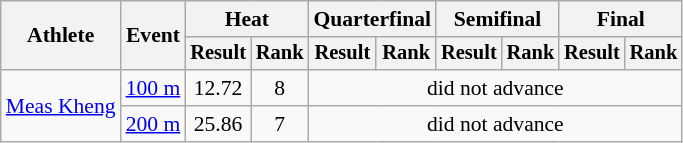<table class=wikitable style="font-size:90%">
<tr>
<th rowspan="2">Athlete</th>
<th rowspan="2">Event</th>
<th colspan="2">Heat</th>
<th colspan="2">Quarterfinal</th>
<th colspan="2">Semifinal</th>
<th colspan="2">Final</th>
</tr>
<tr style="font-size:95%">
<th>Result</th>
<th>Rank</th>
<th>Result</th>
<th>Rank</th>
<th>Result</th>
<th>Rank</th>
<th>Result</th>
<th>Rank</th>
</tr>
<tr align=center>
<td align=left rowspan=2><a href='#'>Meas Kheng</a></td>
<td align=left><a href='#'>100 m</a></td>
<td>12.72</td>
<td>8</td>
<td colspan=6>did not advance</td>
</tr>
<tr align=center>
<td align=left><a href='#'>200 m</a></td>
<td>25.86</td>
<td>7</td>
<td colspan=6>did not advance</td>
</tr>
</table>
